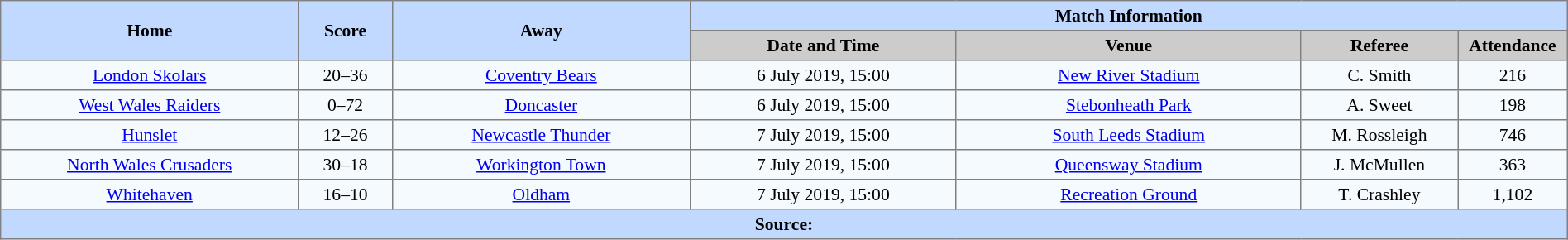<table border=1 style="border-collapse:collapse; font-size:90%; text-align:center;" cellpadding=3 cellspacing=0 width=100%>
<tr bgcolor=#C1D8FF>
<th rowspan=2 width=19%>Home</th>
<th rowspan=2 width=6%>Score</th>
<th rowspan=2 width=19%>Away</th>
<th colspan=4>Match Information</th>
</tr>
<tr bgcolor=#CCCCCC>
<th width=17%>Date and Time</th>
<th width=22%>Venue</th>
<th width=10%>Referee</th>
<th width=7%>Attendance</th>
</tr>
<tr bgcolor=#F5FAFF>
<td> <a href='#'>London Skolars</a></td>
<td>20–36</td>
<td> <a href='#'>Coventry Bears</a></td>
<td>6 July 2019, 15:00</td>
<td><a href='#'>New River Stadium</a></td>
<td>C. Smith</td>
<td>216</td>
</tr>
<tr bgcolor=#F5FAFF>
<td> <a href='#'>West Wales Raiders</a></td>
<td>0–72</td>
<td> <a href='#'>Doncaster</a></td>
<td>6 July 2019, 15:00</td>
<td><a href='#'>Stebonheath Park</a></td>
<td>A. Sweet</td>
<td>198</td>
</tr>
<tr bgcolor=#F5FAFF>
<td> <a href='#'>Hunslet</a></td>
<td>12–26</td>
<td> <a href='#'>Newcastle Thunder</a></td>
<td>7 July 2019, 15:00</td>
<td><a href='#'>South Leeds Stadium</a></td>
<td>M. Rossleigh</td>
<td>746</td>
</tr>
<tr bgcolor=#F5FAFF>
<td> <a href='#'>North Wales Crusaders</a></td>
<td>30–18</td>
<td> <a href='#'>Workington Town</a></td>
<td>7 July 2019, 15:00</td>
<td><a href='#'>Queensway Stadium</a></td>
<td>J. McMullen</td>
<td>363</td>
</tr>
<tr bgcolor=#F5FAFF>
<td> <a href='#'>Whitehaven</a></td>
<td>16–10</td>
<td> <a href='#'>Oldham</a></td>
<td>7 July 2019, 15:00</td>
<td><a href='#'>Recreation Ground</a></td>
<td>T. Crashley</td>
<td>1,102</td>
</tr>
<tr style="background:#c1d8ff;">
<th colspan=7>Source:</th>
</tr>
</table>
